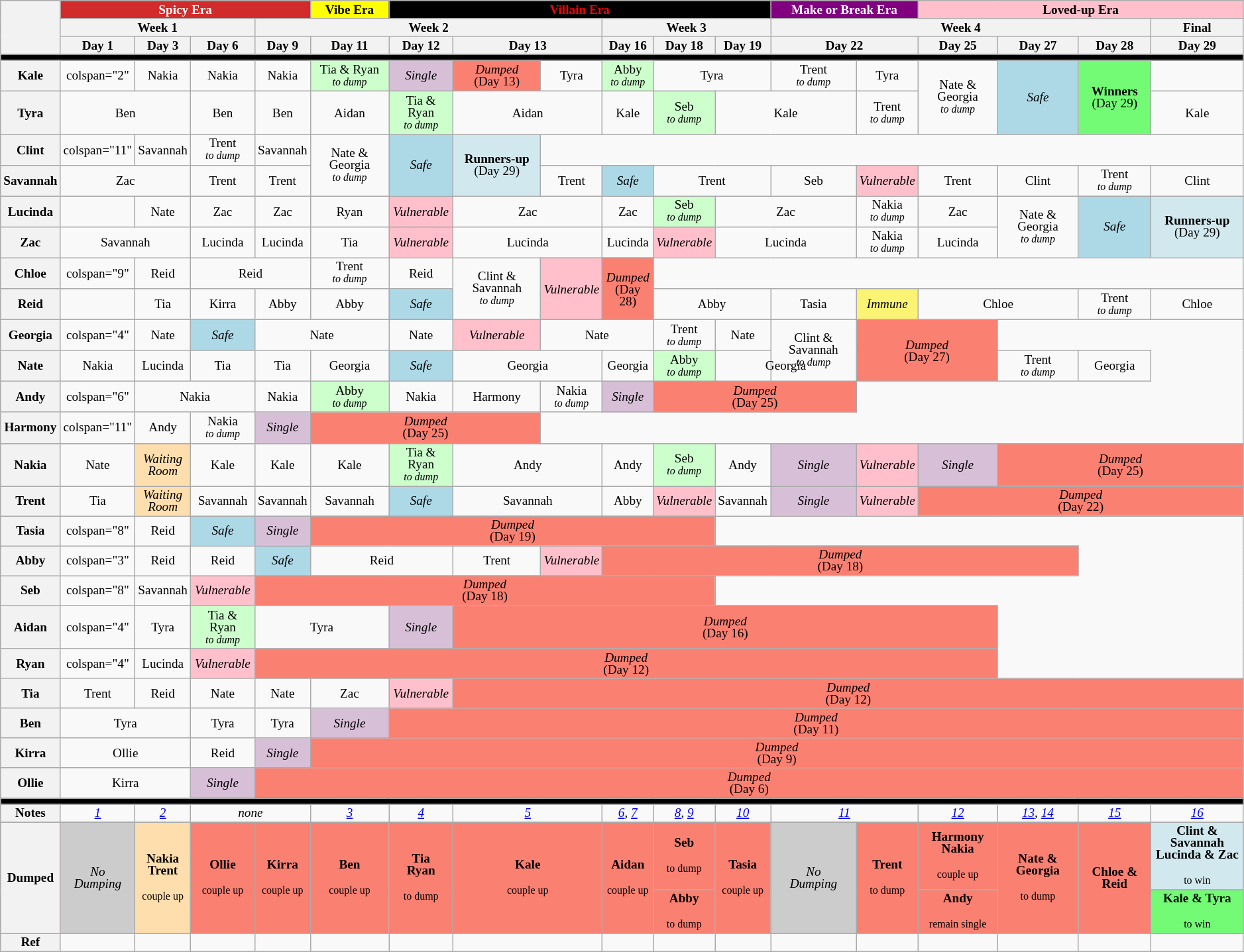<table class="wikitable" style="text-align:center; font-size:80%; line-height:12px;">
<tr>
<th rowspan="3"></th>
<th colspan="4" style="background:#D22B2B; color:white">Spicy Era</th>
<th style="background:yellow; color:black">Vibe Era</th>
<th colspan="6" style="background:black; color:red">Villain Era</th>
<th colspan="2" style="background:purple; color:white">Make or Break Era</th>
<th colspan="4" style="background:pink; ">Loved-up Era</th>
</tr>
<tr>
<th colspan="3">Week 1</th>
<th colspan="5">Week 2</th>
<th colspan="3">Week 3</th>
<th colspan="5">Week 4</th>
<th>Final</th>
</tr>
<tr>
<th>Day 1</th>
<th>Day 3</th>
<th>Day 6</th>
<th>Day 9</th>
<th>Day 11</th>
<th>Day 12</th>
<th colspan="2">Day 13</th>
<th>Day 16</th>
<th>Day 18</th>
<th>Day 19</th>
<th colspan="2">Day 22</th>
<th>Day 25</th>
<th>Day 27</th>
<th>Day 28</th>
<th>Day 29</th>
</tr>
<tr>
<th colspan="18" style="background:#000"></th>
</tr>
<tr>
<th>Kale</th>
<td>colspan="2" </td>
<td>Nakia</td>
<td>Nakia</td>
<td>Nakia</td>
<td style="background:#cfc;">Tia & Ryan<br><small><em>to dump</em></small></td>
<td bgcolor="thistle"><em>Single</em></td>
<td style="background:salmon;"><em>Dumped</em><br>(Day 13)</td>
<td>Tyra</td>
<td style="background:#cfc">Abby<br><small><em>to dump</em></small></td>
<td colspan="2">Tyra</td>
<td>Trent<br><small><em>to dump</em></small></td>
<td>Tyra</td>
<td rowspan="2">Nate & Georgia<br><small><em>to dump</em></small></td>
<td rowspan="2" style="background:lightblue"><em>Safe</em></td>
<td rowspan="2" style="background:#73FB76"><strong>Winners</strong><br>(Day 29)</td>
</tr>
<tr>
<th>Tyra</th>
<td colspan="2">Ben</td>
<td>Ben</td>
<td>Ben</td>
<td>Aidan</td>
<td style="background:#cfc;">Tia & Ryan<br><small><em>to dump</em></small></td>
<td colspan="2">Aidan</td>
<td>Kale</td>
<td style="background:#cfc">Seb<br><small><em>to dump</em></small></td>
<td colspan="2">Kale</td>
<td>Trent<br><small><em>to dump</em></small></td>
<td>Kale</td>
</tr>
<tr>
<th>Clint</th>
<td>colspan="11" </td>
<td>Savannah</td>
<td>Trent<br><small><em>to dump</em></small></td>
<td>Savannah</td>
<td rowspan="2">Nate & Georgia<br><small><em>to dump</em></small></td>
<td rowspan="2" style="background:lightblue"><em>Safe</em></td>
<td rowspan="2" style="background:#D1E8EF"><strong>Runners-up</strong><br>(Day 29)</td>
</tr>
<tr>
<th>Savannah</th>
<td colspan="2">Zac</td>
<td>Trent</td>
<td>Trent</td>
<td>Trent</td>
<td style="background:lightblue"><em>Safe</em></td>
<td colspan="2">Trent</td>
<td>Seb</td>
<td style="background:pink"><em>Vulnerable</em></td>
<td>Trent</td>
<td>Clint</td>
<td>Trent<br><small><em>to dump</em></small></td>
<td>Clint</td>
</tr>
<tr>
<th>Lucinda</th>
<td></td>
<td>Nate</td>
<td>Zac</td>
<td>Zac</td>
<td>Ryan</td>
<td style="background:pink"><em>Vulnerable</em></td>
<td colspan="2">Zac</td>
<td>Zac</td>
<td style="background:#cfc">Seb<br><small><em>to dump</em></small></td>
<td colspan="2">Zac</td>
<td>Nakia<br><small><em>to dump</em></small></td>
<td>Zac</td>
<td rowspan="2">Nate & Georgia<br><small><em>to dump</em></small></td>
<td rowspan="2" style="background:lightblue"><em>Safe</em></td>
<td rowspan="2" style="background:#D1E8EF"><strong>Runners-up</strong><br>(Day 29)</td>
</tr>
<tr>
<th>Zac</th>
<td colspan="2">Savannah</td>
<td>Lucinda</td>
<td>Lucinda</td>
<td>Tia</td>
<td style="background:pink"><em>Vulnerable</em></td>
<td colspan="2">Lucinda</td>
<td>Lucinda</td>
<td style="background:pink"><em>Vulnerable</em></td>
<td colspan="2">Lucinda</td>
<td>Nakia<br><small><em>to dump</em></small></td>
<td>Lucinda</td>
</tr>
<tr>
<th>Chloe</th>
<td>colspan="9" </td>
<td>Reid</td>
<td colspan="2">Reid</td>
<td>Trent<br><small><em>to dump</em></small></td>
<td>Reid</td>
<td rowspan="2">Clint & Savannah<br><small><em>to dump</em></small></td>
<td rowspan="2"  style="background:pink"><em>Vulnerable</em></td>
<td rowspan="2" style="background:salmon;"><em>Dumped</em><br>(Day 28)</td>
</tr>
<tr>
<th>Reid</th>
<td></td>
<td>Tia</td>
<td>Kirra</td>
<td>Abby</td>
<td>Abby</td>
<td style="background:lightblue"><em>Safe</em></td>
<td colspan="2">Abby</td>
<td>Tasia</td>
<td style="background:#FBF373;"><em>Immune</em></td>
<td colspan="2">Chloe</td>
<td>Trent<br><small><em>to dump</em></small></td>
<td>Chloe</td>
</tr>
<tr>
<th>Georgia</th>
<td>colspan="4" </td>
<td>Nate</td>
<td style="background:lightblue"><em>Safe</em></td>
<td colspan="2">Nate</td>
<td>Nate</td>
<td style="background:pink"><em>Vulnerable</em></td>
<td colspan="2">Nate</td>
<td>Trent<br><small><em>to dump</em></small></td>
<td>Nate</td>
<td rowspan="2">Clint & Savannah<br><small><em>to dump</em></small></td>
<td colspan="2" rowspan="2" style="background:salmon;"><em>Dumped</em><br>(Day 27)</td>
</tr>
<tr>
<th>Nate</th>
<td>Nakia</td>
<td>Lucinda</td>
<td>Tia</td>
<td>Tia</td>
<td>Georgia</td>
<td style="background:lightblue"><em>Safe</em></td>
<td colspan="2">Georgia</td>
<td>Georgia</td>
<td style="background:#cfc">Abby<br><small><em>to dump</em></small></td>
<td colspan="2">Georgia</td>
<td>Trent<br><small><em>to dump</em></small></td>
<td>Georgia</td>
</tr>
<tr>
<th>Andy</th>
<td>colspan="6" </td>
<td colspan="2">Nakia</td>
<td>Nakia</td>
<td style="background:#cfc">Abby<br><small><em>to dump</em></small></td>
<td>Nakia</td>
<td>Harmony</td>
<td>Nakia<br><small><em>to dump</em></small></td>
<td bgcolor="thistle"><em>Single</em></td>
<td colspan="3" style="background:salmon;"><em>Dumped</em><br>(Day 25)</td>
</tr>
<tr>
<th>Harmony</th>
<td>colspan="11" </td>
<td>Andy</td>
<td>Nakia<br><small><em>to dump</em></small></td>
<td bgcolor="thistle"><em>Single</em></td>
<td colspan="3" style="background:salmon;"><em>Dumped</em><br>(Day 25)</td>
</tr>
<tr>
<th>Nakia</th>
<td>Nate</td>
<td bgcolor="navajowhite"><em>Waiting<br>Room</em></td>
<td>Kale</td>
<td>Kale</td>
<td>Kale</td>
<td style="background:#cfc;">Tia & Ryan<br><small><em>to dump</em></small></td>
<td colspan="2">Andy</td>
<td>Andy</td>
<td style="background:#cfc">Seb<br><small><em>to dump</em></small></td>
<td>Andy</td>
<td bgcolor="thistle"><em>Single</em></td>
<td style="background:pink"><em>Vulnerable</em></td>
<td bgcolor="thistle"><em>Single</em></td>
<td colspan="3" style="background:salmon;"><em>Dumped</em><br>(Day 25)</td>
</tr>
<tr>
<th>Trent</th>
<td>Tia</td>
<td bgcolor="navajowhite"><em>Waiting<br>Room</em></td>
<td>Savannah</td>
<td>Savannah</td>
<td>Savannah</td>
<td style="background:lightblue"><em>Safe</em></td>
<td colspan="2">Savannah</td>
<td>Abby</td>
<td style="background:pink"><em>Vulnerable</em></td>
<td>Savannah</td>
<td bgcolor="thistle"><em>Single</em></td>
<td style="background:pink"><em>Vulnerable</em></td>
<td colspan="4" style="background:salmon;"><em>Dumped</em><br>(Day 22)</td>
</tr>
<tr>
<th>Tasia</th>
<td>colspan="8" </td>
<td>Reid</td>
<td style="background:lightblue"><em>Safe</em></td>
<td bgcolor="thistle"><em>Single</em></td>
<td colspan="6" style="background:salmon;"><em>Dumped</em><br>(Day 19)</td>
</tr>
<tr>
<th>Abby</th>
<td>colspan="3" </td>
<td>Reid</td>
<td>Reid</td>
<td style="background:lightblue"><em>Safe</em></td>
<td colspan="2">Reid</td>
<td>Trent</td>
<td style="background:pink"><em>Vulnerable</em></td>
<td colspan="7" style="background:salmon;"><em>Dumped</em><br>(Day 18)</td>
</tr>
<tr>
<th>Seb</th>
<td>colspan="8" </td>
<td>Savannah</td>
<td style="background:pink"><em>Vulnerable</em></td>
<td colspan="7" style="background:salmon;"><em>Dumped</em><br>(Day 18)</td>
</tr>
<tr>
<th>Aidan</th>
<td>colspan="4" </td>
<td>Tyra</td>
<td style="background:#cfc;">Tia & Ryan<br><small><em>to dump</em></small></td>
<td colspan="2">Tyra</td>
<td bgcolor="thistle"><em>Single</em></td>
<td colspan="8" style="background:salmon;"><em>Dumped</em><br>(Day 16)</td>
</tr>
<tr>
<th>Ryan</th>
<td>colspan="4" </td>
<td>Lucinda</td>
<td style="background:pink"><em>Vulnerable</em></td>
<td colspan="11" style="background:salmon;"><em>Dumped</em><br>(Day 12)</td>
</tr>
<tr>
<th>Tia</th>
<td>Trent</td>
<td>Reid</td>
<td>Nate</td>
<td>Nate</td>
<td>Zac</td>
<td style="background:pink"><em>Vulnerable</em></td>
<td colspan="11" style="background:salmon;"><em>Dumped</em><br>(Day 12)</td>
</tr>
<tr>
<th>Ben</th>
<td colspan="2">Tyra</td>
<td>Tyra</td>
<td>Tyra</td>
<td bgcolor="thistle"><em>Single</em></td>
<td colspan="12" style="background:salmon;"><em>Dumped</em><br>(Day 11)</td>
</tr>
<tr>
<th>Kirra</th>
<td colspan="2">Ollie</td>
<td>Reid</td>
<td bgcolor="thistle"><em>Single</em></td>
<td colspan="13" style="background:salmon;"><em>Dumped</em><br>(Day 9)</td>
</tr>
<tr>
<th>Ollie</th>
<td colspan="2">Kirra</td>
<td bgcolor="thistle"><em>Single</em></td>
<td colspan="14" style="background:salmon;"><em>Dumped</em><br>(Day 6)</td>
</tr>
<tr>
<th colspan="18" style="background:#000"></th>
</tr>
<tr>
<th>Notes</th>
<td><em><a href='#'>1</a></em></td>
<td><em><a href='#'>2</a></em></td>
<td colspan="2"><em>none</em></td>
<td><em><a href='#'>3</a></em></td>
<td><em><a href='#'>4</a></em></td>
<td colspan="2"><em><a href='#'>5</a></em></td>
<td><em><a href='#'>6</a>, <a href='#'>7</a></em></td>
<td><em><a href='#'>8</a>, <a href='#'>9</a></em></td>
<td><em><a href='#'>10</a></em></td>
<td colspan="2"><em><a href='#'>11</a></em></td>
<td><em><a href='#'>12</a></em></td>
<td><em><a href='#'>13</a>, <a href='#'>14</a></em></td>
<td><em><a href='#'>15</a></em></td>
<td><em><a href='#'>16</a></em></td>
</tr>
<tr style="background:salmon;" |>
<th rowspan="2">Dumped</th>
<td rowspan="2" style="background:#ccc"><em>No<br>Dumping</em></td>
<td rowspan="2" bgcolor="navajowhite"><strong>Nakia<br>Trent</strong><br><small><br>couple up</small></td>
<td rowspan="2"><strong>Ollie</strong><br><small><br>couple up</small></td>
<td rowspan="2"><strong>Kirra</strong><br><small><br>couple up</small></td>
<td rowspan="2"><strong>Ben</strong><br><small><br>couple up</small></td>
<td rowspan="2"><strong>Tia<br>Ryan</strong><br><small><br>to dump</small></td>
<td colspan="2" rowspan="2"><strong>Kale</strong><br><small><br>couple up</small></td>
<td rowspan="2"><strong>Aidan</strong><br><small><br>couple up</small></td>
<td><strong>Seb</strong><br><small><br>to dump</small></td>
<td rowspan="2"><strong>Tasia</strong><br><small><br>couple up</small></td>
<td rowspan="2" style="background:#ccc"><em>No<br>Dumping</em></td>
<td rowspan="2"><strong>Trent</strong><br><small><br>to dump</small></td>
<td><strong>Harmony<br>Nakia</strong><small><br></small><br><small>couple up</small></td>
<td rowspan="2"><strong>Nate & Georgia</strong><br><small><br>to dump</small></td>
<td rowspan="2"><strong>Chloe & Reid</strong><br><small></small></td>
<td style="background:#D1E8EF"><strong>Clint & Savannah<br>Lucinda & Zac</strong><br><small><br>to win</small></td>
</tr>
<tr style="background:salmon;" |>
<td><strong>Abby</strong><br><small><br>to dump</small></td>
<td><strong>Andy</strong><br><small><br>remain single</small></td>
<td style="background:#73FB76"><strong>Kale & Tyra</strong><br><small><br>to win</small></td>
</tr>
<tr>
<th>Ref</th>
<td></td>
<td></td>
<td></td>
<td></td>
<td></td>
<td></td>
<td colspan="2"></td>
<td></td>
<td></td>
<td></td>
<td></td>
<td></td>
<td></td>
<td></td>
<td></td>
<td></td>
</tr>
</table>
